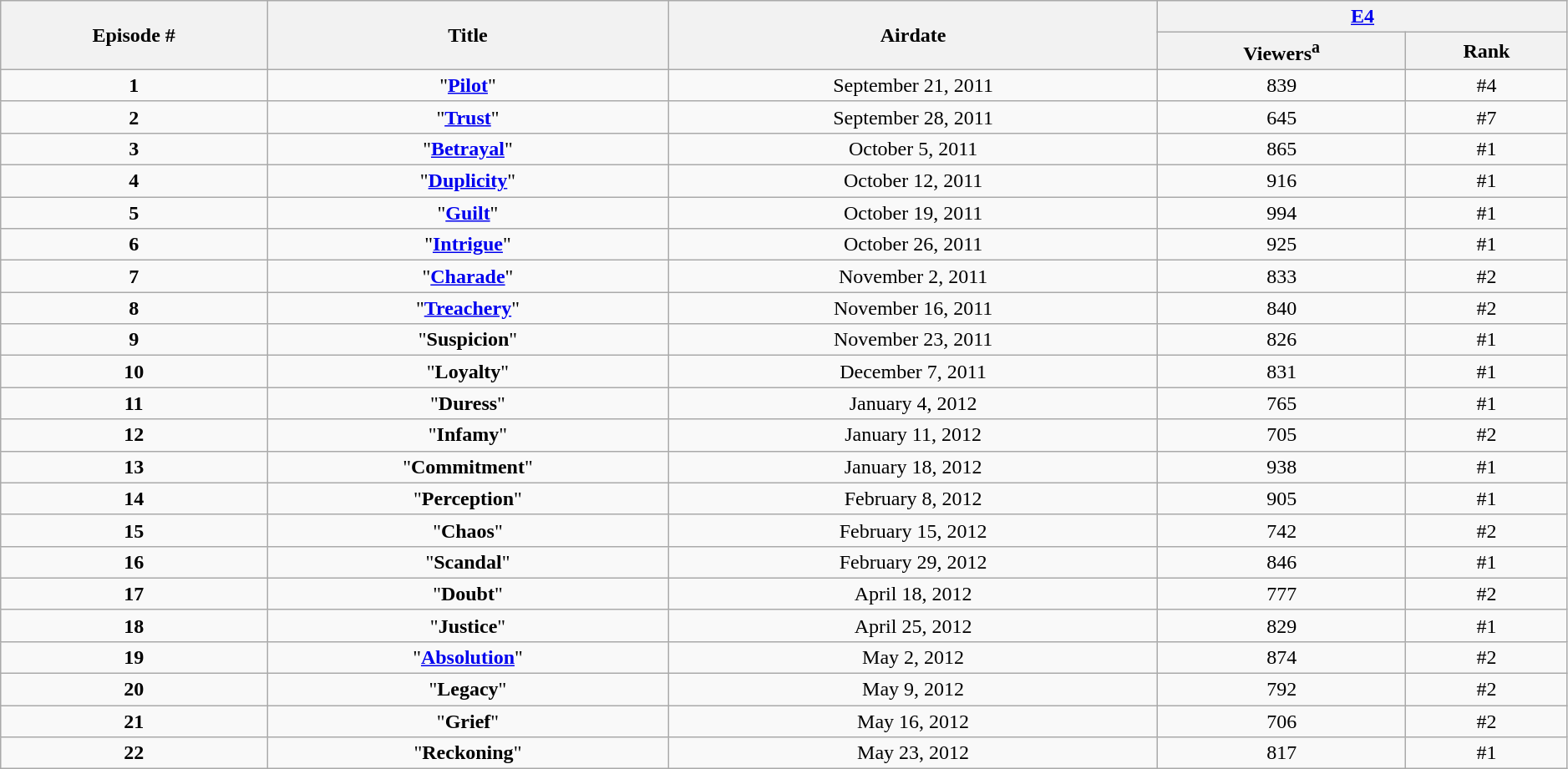<table class="wikitable"  style="text-align:center; width:99%;">
<tr>
<th rowspan="2">Episode #</th>
<th rowspan="2">Title</th>
<th rowspan="2">Airdate</th>
<th colspan="2"><a href='#'>E4</a></th>
</tr>
<tr>
<th>Viewers<sup>a</sup></th>
<th>Rank</th>
</tr>
<tr>
<td><strong>1</strong></td>
<td>"<strong><a href='#'>Pilot</a></strong>"</td>
<td>September 21, 2011</td>
<td>839</td>
<td>#4</td>
</tr>
<tr>
<td><strong>2</strong></td>
<td>"<strong><a href='#'>Trust</a></strong>"</td>
<td>September 28, 2011</td>
<td>645</td>
<td>#7</td>
</tr>
<tr>
<td><strong>3</strong></td>
<td>"<strong><a href='#'>Betrayal</a></strong>"</td>
<td>October 5, 2011</td>
<td>865</td>
<td>#1</td>
</tr>
<tr>
<td><strong>4</strong></td>
<td>"<strong><a href='#'>Duplicity</a></strong>"</td>
<td>October 12, 2011</td>
<td>916</td>
<td>#1</td>
</tr>
<tr>
<td><strong>5</strong></td>
<td>"<strong><a href='#'>Guilt</a></strong>"</td>
<td>October 19, 2011</td>
<td>994</td>
<td>#1</td>
</tr>
<tr>
<td><strong>6</strong></td>
<td>"<strong><a href='#'>Intrigue</a></strong>"</td>
<td>October 26, 2011</td>
<td>925</td>
<td>#1</td>
</tr>
<tr>
<td><strong>7</strong></td>
<td>"<strong><a href='#'>Charade</a></strong>"</td>
<td>November 2, 2011</td>
<td>833</td>
<td>#2</td>
</tr>
<tr>
<td><strong>8</strong></td>
<td>"<strong><a href='#'>Treachery</a></strong>"</td>
<td>November 16, 2011</td>
<td>840</td>
<td>#2</td>
</tr>
<tr>
<td><strong>9</strong></td>
<td>"<strong>Suspicion</strong>"</td>
<td>November 23, 2011</td>
<td>826</td>
<td>#1</td>
</tr>
<tr>
<td><strong>10</strong></td>
<td>"<strong>Loyalty</strong>"</td>
<td>December 7, 2011</td>
<td>831</td>
<td>#1</td>
</tr>
<tr>
<td><strong>11</strong></td>
<td>"<strong>Duress</strong>"</td>
<td>January 4, 2012</td>
<td>765</td>
<td>#1</td>
</tr>
<tr>
<td><strong>12</strong></td>
<td>"<strong>Infamy</strong>"</td>
<td>January 11, 2012</td>
<td>705</td>
<td>#2</td>
</tr>
<tr>
<td><strong>13</strong></td>
<td>"<strong>Commitment</strong>"</td>
<td>January 18, 2012</td>
<td>938</td>
<td>#1</td>
</tr>
<tr>
<td><strong>14</strong></td>
<td>"<strong>Perception</strong>"</td>
<td>February 8, 2012</td>
<td>905</td>
<td>#1</td>
</tr>
<tr>
<td><strong>15</strong></td>
<td>"<strong>Chaos</strong>"</td>
<td>February 15, 2012</td>
<td>742</td>
<td>#2</td>
</tr>
<tr>
<td><strong>16</strong></td>
<td>"<strong>Scandal</strong>"</td>
<td>February 29, 2012</td>
<td>846</td>
<td>#1</td>
</tr>
<tr>
<td><strong>17</strong></td>
<td>"<strong>Doubt</strong>"</td>
<td>April 18, 2012</td>
<td>777</td>
<td>#2</td>
</tr>
<tr>
<td><strong>18</strong></td>
<td>"<strong>Justice</strong>"</td>
<td>April 25, 2012</td>
<td>829</td>
<td>#1</td>
</tr>
<tr>
<td><strong>19</strong></td>
<td>"<strong><a href='#'>Absolution</a></strong>"</td>
<td>May 2, 2012</td>
<td>874</td>
<td>#2</td>
</tr>
<tr>
<td><strong>20</strong></td>
<td>"<strong>Legacy</strong>"</td>
<td>May 9, 2012</td>
<td>792</td>
<td>#2</td>
</tr>
<tr>
<td><strong>21</strong></td>
<td>"<strong>Grief</strong>"</td>
<td>May 16, 2012</td>
<td>706</td>
<td>#2</td>
</tr>
<tr>
<td><strong>22</strong></td>
<td>"<strong>Reckoning</strong>"</td>
<td>May 23, 2012</td>
<td>817</td>
<td>#1</td>
</tr>
</table>
